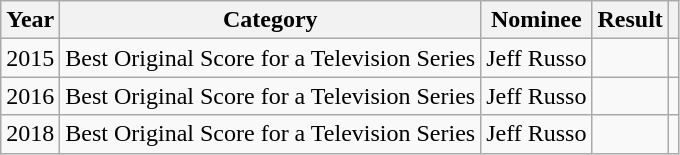<table class="wikitable sortable">
<tr>
<th scope="col">Year</th>
<th scope="col">Category</th>
<th scope="col">Nominee</th>
<th scope="col">Result</th>
<th scope="col" class="unsortable"></th>
</tr>
<tr>
<td>2015</td>
<td scope="row">Best Original Score for a Television Series</td>
<td>Jeff Russo</td>
<td></td>
<td style="text-align: center;"></td>
</tr>
<tr>
<td>2016</td>
<td scope="row">Best Original Score for a Television Series</td>
<td>Jeff Russo</td>
<td></td>
<td style="text-align: center;"></td>
</tr>
<tr>
<td>2018</td>
<td scope="row">Best Original Score for a Television Series</td>
<td>Jeff Russo</td>
<td></td>
<td style="text-align: center;"></td>
</tr>
</table>
